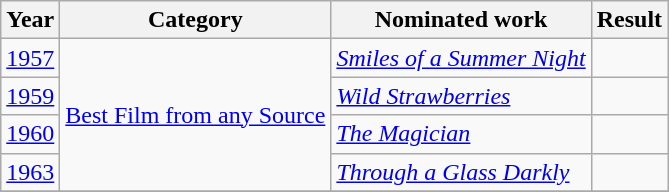<table class="wikitable sortable">
<tr>
<th>Year</th>
<th>Category</th>
<th>Nominated work</th>
<th>Result</th>
</tr>
<tr>
<td><a href='#'>1957</a></td>
<td rowspan=4><a href='#'>Best Film from any Source</a></td>
<td><em><a href='#'>Smiles of a Summer Night</a></em></td>
<td></td>
</tr>
<tr>
<td><a href='#'>1959</a></td>
<td><em><a href='#'>Wild Strawberries</a></em></td>
<td></td>
</tr>
<tr>
<td><a href='#'>1960</a></td>
<td><em><a href='#'>The Magician</a></em></td>
<td></td>
</tr>
<tr>
<td><a href='#'>1963</a></td>
<td><em><a href='#'>Through a Glass Darkly</a></em></td>
<td></td>
</tr>
<tr>
</tr>
</table>
